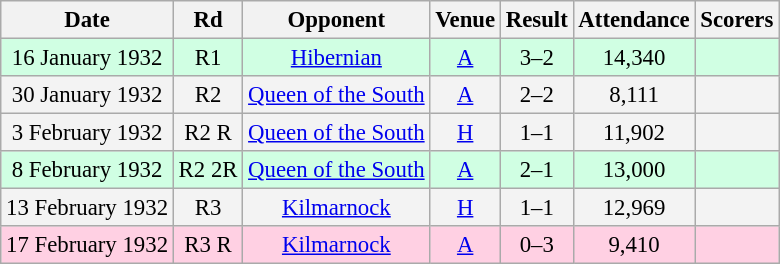<table class="wikitable sortable" style="font-size:95%; text-align:center">
<tr>
<th>Date</th>
<th>Rd</th>
<th>Opponent</th>
<th>Venue</th>
<th>Result</th>
<th>Attendance</th>
<th>Scorers</th>
</tr>
<tr bgcolor = "#d0ffe3">
<td>16 January 1932</td>
<td>R1</td>
<td><a href='#'>Hibernian</a></td>
<td><a href='#'>A</a></td>
<td>3–2</td>
<td>14,340</td>
<td></td>
</tr>
<tr bgcolor = "#f3f3f3">
<td>30 January 1932</td>
<td>R2</td>
<td><a href='#'>Queen of the South</a></td>
<td><a href='#'>A</a></td>
<td>2–2</td>
<td>8,111</td>
<td></td>
</tr>
<tr bgcolor = "#f3f3f3">
<td>3 February 1932</td>
<td>R2 R</td>
<td><a href='#'>Queen of the South</a></td>
<td><a href='#'>H</a></td>
<td>1–1</td>
<td>11,902</td>
<td></td>
</tr>
<tr bgcolor = "#d0ffe3">
<td>8 February 1932</td>
<td>R2 2R</td>
<td><a href='#'>Queen of the South</a></td>
<td><a href='#'>A</a></td>
<td>2–1</td>
<td>13,000</td>
<td></td>
</tr>
<tr bgcolor = "#f3f3f3">
<td>13 February 1932</td>
<td>R3</td>
<td><a href='#'>Kilmarnock</a></td>
<td><a href='#'>H</a></td>
<td>1–1</td>
<td>12,969</td>
<td></td>
</tr>
<tr bgcolor = "#ffd0e3">
<td>17 February 1932</td>
<td>R3 R</td>
<td><a href='#'>Kilmarnock</a></td>
<td><a href='#'>A</a></td>
<td>0–3</td>
<td>9,410</td>
<td></td>
</tr>
</table>
